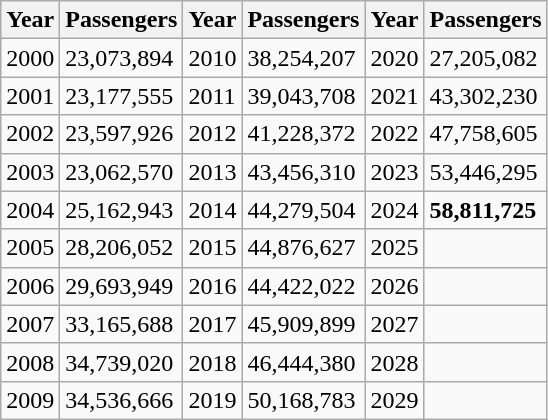<table class="wikitable">
<tr>
<th>Year</th>
<th>Passengers</th>
<th>Year</th>
<th>Passengers</th>
<th>Year</th>
<th>Passengers</th>
</tr>
<tr>
<td>2000</td>
<td>23,073,894</td>
<td>2010</td>
<td>38,254,207</td>
<td>2020</td>
<td>27,205,082</td>
</tr>
<tr>
<td>2001</td>
<td>23,177,555</td>
<td>2011</td>
<td>39,043,708</td>
<td>2021</td>
<td>43,302,230</td>
</tr>
<tr>
<td>2002</td>
<td>23,597,926</td>
<td>2012</td>
<td>41,228,372</td>
<td>2022</td>
<td>47,758,605</td>
</tr>
<tr>
<td>2003</td>
<td>23,062,570</td>
<td>2013</td>
<td>43,456,310</td>
<td>2023</td>
<td>53,446,295</td>
</tr>
<tr>
<td>2004</td>
<td>25,162,943</td>
<td>2014</td>
<td>44,279,504</td>
<td>2024</td>
<td><strong>58,811,725</strong></td>
</tr>
<tr>
<td>2005</td>
<td>28,206,052</td>
<td>2015</td>
<td>44,876,627</td>
<td>2025</td>
<td></td>
</tr>
<tr>
<td>2006</td>
<td>29,693,949</td>
<td>2016</td>
<td>44,422,022</td>
<td>2026</td>
<td></td>
</tr>
<tr>
<td>2007</td>
<td>33,165,688</td>
<td>2017</td>
<td>45,909,899</td>
<td>2027</td>
<td></td>
</tr>
<tr>
<td>2008</td>
<td>34,739,020</td>
<td>2018</td>
<td>46,444,380</td>
<td>2028</td>
<td></td>
</tr>
<tr>
<td>2009</td>
<td>34,536,666</td>
<td>2019</td>
<td>50,168,783</td>
<td>2029</td>
<td></td>
</tr>
</table>
